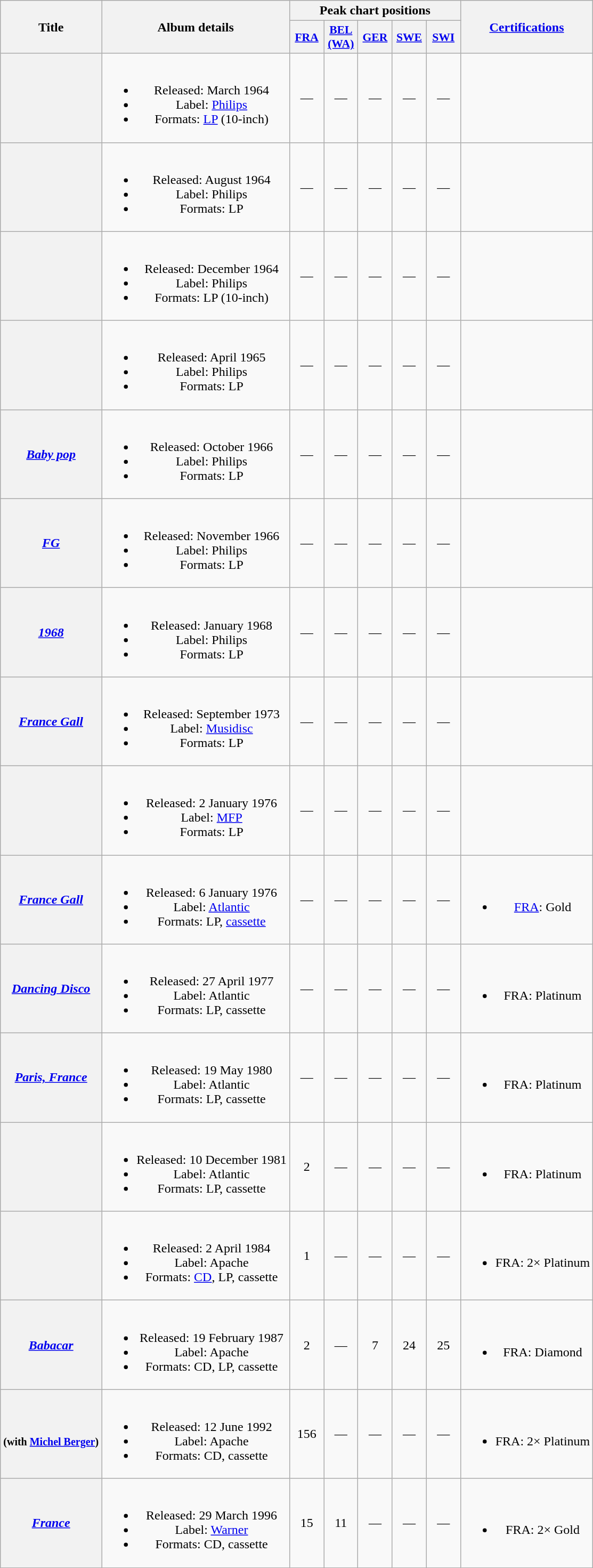<table class="wikitable plainrowheaders" style="text-align:center;">
<tr>
<th scope="col" rowspan="2">Title</th>
<th scope="col" rowspan="2">Album details</th>
<th scope="col" colspan="5">Peak chart positions</th>
<th scope="col" rowspan="2"><a href='#'>Certifications</a></th>
</tr>
<tr>
<th scope="col" style="width:2.5em;font-size:90%;"><a href='#'>FRA</a></th>
<th scope="col" style="width:2.5em;font-size:90%;"><a href='#'>BEL<br>(WA)</a></th>
<th scope="col" style="width:2.5em;font-size:90%;"><a href='#'>GER</a></th>
<th scope="col" style="width:2.5em;font-size:90%;"><a href='#'>SWE</a></th>
<th scope="col" style="width:2.5em;font-size:90%;"><a href='#'>SWI</a></th>
</tr>
<tr>
<th scope="row"></th>
<td><br><ul><li>Released: March 1964</li><li>Label: <a href='#'>Philips</a></li><li>Formats: <a href='#'>LP</a> (10-inch)</li></ul></td>
<td>—</td>
<td>—</td>
<td>—</td>
<td>—</td>
<td>—</td>
<td></td>
</tr>
<tr>
<th scope="row"></th>
<td><br><ul><li>Released: August 1964</li><li>Label: Philips</li><li>Formats: LP</li></ul></td>
<td>—</td>
<td>—</td>
<td>—</td>
<td>—</td>
<td>—</td>
<td></td>
</tr>
<tr>
<th scope="row"></th>
<td><br><ul><li>Released: December 1964</li><li>Label: Philips</li><li>Formats: LP (10-inch)</li></ul></td>
<td>—</td>
<td>—</td>
<td>—</td>
<td>—</td>
<td>—</td>
<td></td>
</tr>
<tr>
<th scope="row"></th>
<td><br><ul><li>Released: April 1965</li><li>Label: Philips</li><li>Formats: LP</li></ul></td>
<td>—</td>
<td>—</td>
<td>—</td>
<td>—</td>
<td>—</td>
<td></td>
</tr>
<tr>
<th scope="row"><em><a href='#'>Baby pop</a></em></th>
<td><br><ul><li>Released: October 1966</li><li>Label: Philips</li><li>Formats: LP</li></ul></td>
<td>—</td>
<td>—</td>
<td>—</td>
<td>—</td>
<td>—</td>
<td></td>
</tr>
<tr>
<th scope="row"><em><a href='#'>FG</a></em></th>
<td><br><ul><li>Released: November 1966</li><li>Label: Philips</li><li>Formats: LP</li></ul></td>
<td>—</td>
<td>—</td>
<td>—</td>
<td>—</td>
<td>—</td>
<td></td>
</tr>
<tr>
<th scope="row"><em><a href='#'>1968</a></em></th>
<td><br><ul><li>Released: January 1968</li><li>Label: Philips</li><li>Formats: LP</li></ul></td>
<td>—</td>
<td>—</td>
<td>—</td>
<td>—</td>
<td>—</td>
<td></td>
</tr>
<tr>
<th scope="row"><em><a href='#'>France Gall</a></em></th>
<td><br><ul><li>Released: September 1973</li><li>Label: <a href='#'>Musidisc</a></li><li>Formats: LP</li></ul></td>
<td>—</td>
<td>—</td>
<td>—</td>
<td>—</td>
<td>—</td>
<td></td>
</tr>
<tr>
<th scope="row"></th>
<td><br><ul><li>Released: 2 January 1976</li><li>Label: <a href='#'>MFP</a></li><li>Formats: LP</li></ul></td>
<td>—</td>
<td>—</td>
<td>—</td>
<td>—</td>
<td>—</td>
<td></td>
</tr>
<tr>
<th scope="row"><em><a href='#'>France Gall</a></em></th>
<td><br><ul><li>Released: 6 January 1976</li><li>Label: <a href='#'>Atlantic</a></li><li>Formats: LP, <a href='#'>cassette</a></li></ul></td>
<td>—</td>
<td>—</td>
<td>—</td>
<td>—</td>
<td>—</td>
<td><br><ul><li><a href='#'>FRA</a>: Gold</li></ul></td>
</tr>
<tr>
<th scope="row"><em><a href='#'>Dancing Disco</a></em></th>
<td><br><ul><li>Released: 27 April 1977</li><li>Label: Atlantic</li><li>Formats: LP, cassette</li></ul></td>
<td>—</td>
<td>—</td>
<td>—</td>
<td>—</td>
<td>—</td>
<td><br><ul><li>FRA: Platinum</li></ul></td>
</tr>
<tr>
<th scope="row"><em><a href='#'>Paris, France</a></em></th>
<td><br><ul><li>Released: 19 May 1980</li><li>Label: Atlantic</li><li>Formats: LP, cassette</li></ul></td>
<td>—</td>
<td>—</td>
<td>—</td>
<td>—</td>
<td>—</td>
<td><br><ul><li>FRA: Platinum</li></ul></td>
</tr>
<tr>
<th scope="row"></th>
<td><br><ul><li>Released: 10 December 1981</li><li>Label: Atlantic</li><li>Formats: LP, cassette</li></ul></td>
<td>2</td>
<td>—</td>
<td>—</td>
<td>—</td>
<td>—</td>
<td><br><ul><li>FRA: Platinum</li></ul></td>
</tr>
<tr>
<th scope="row"></th>
<td><br><ul><li>Released: 2 April 1984</li><li>Label: Apache</li><li>Formats: <a href='#'>CD</a>, LP, cassette</li></ul></td>
<td>1</td>
<td>—</td>
<td>—</td>
<td>—</td>
<td>—</td>
<td><br><ul><li>FRA: 2× Platinum</li></ul></td>
</tr>
<tr>
<th scope="row"><em><a href='#'>Babacar</a></em></th>
<td><br><ul><li>Released: 19 February 1987</li><li>Label: Apache</li><li>Formats: CD, LP, cassette</li></ul></td>
<td>2</td>
<td>—</td>
<td>7</td>
<td>24</td>
<td>25</td>
<td><br><ul><li>FRA: Diamond</li></ul></td>
</tr>
<tr>
<th scope="row"><br><small>(with <a href='#'>Michel Berger</a>)</small></th>
<td><br><ul><li>Released: 12 June 1992</li><li>Label: Apache</li><li>Formats: CD, cassette</li></ul></td>
<td>156</td>
<td>—</td>
<td>—</td>
<td>—</td>
<td>—</td>
<td><br><ul><li>FRA: 2× Platinum</li></ul></td>
</tr>
<tr>
<th scope="row"><em><a href='#'>France</a></em></th>
<td><br><ul><li>Released: 29 March 1996</li><li>Label: <a href='#'>Warner</a></li><li>Formats: CD, cassette</li></ul></td>
<td>15</td>
<td>11</td>
<td>—</td>
<td>—</td>
<td>—</td>
<td><br><ul><li>FRA: 2× Gold</li></ul></td>
</tr>
</table>
